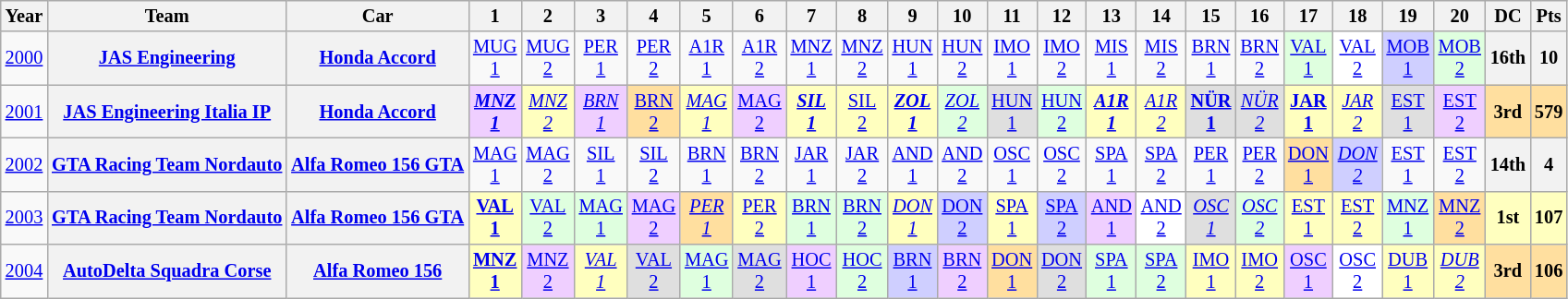<table class="wikitable" style="text-align:center; font-size:85%">
<tr>
<th>Year</th>
<th>Team</th>
<th>Car</th>
<th>1</th>
<th>2</th>
<th>3</th>
<th>4</th>
<th>5</th>
<th>6</th>
<th>7</th>
<th>8</th>
<th>9</th>
<th>10</th>
<th>11</th>
<th>12</th>
<th>13</th>
<th>14</th>
<th>15</th>
<th>16</th>
<th>17</th>
<th>18</th>
<th>19</th>
<th>20</th>
<th>DC</th>
<th>Pts</th>
</tr>
<tr>
<td><a href='#'>2000</a></td>
<th nowrap><a href='#'>JAS Engineering</a></th>
<th nowrap><a href='#'>Honda Accord</a></th>
<td><a href='#'>MUG<br>1</a></td>
<td><a href='#'>MUG<br>2</a></td>
<td><a href='#'>PER<br>1</a></td>
<td><a href='#'>PER<br>2</a></td>
<td><a href='#'>A1R<br>1</a></td>
<td><a href='#'>A1R<br>2</a></td>
<td><a href='#'>MNZ<br>1</a></td>
<td><a href='#'>MNZ<br>2</a></td>
<td><a href='#'>HUN<br>1</a></td>
<td><a href='#'>HUN<br>2</a></td>
<td><a href='#'>IMO<br>1</a></td>
<td><a href='#'>IMO<br>2</a></td>
<td><a href='#'>MIS<br>1</a></td>
<td><a href='#'>MIS<br>2</a></td>
<td><a href='#'>BRN<br>1</a></td>
<td><a href='#'>BRN<br>2</a></td>
<td style="background:#DFFFDF;"><a href='#'>VAL<br>1</a><br></td>
<td style="background:#FFFFFF;"><a href='#'>VAL<br>2</a><br></td>
<td style="background:#CFCFFF;"><a href='#'>MOB<br>1</a><br></td>
<td style="background:#DFFFDF;"><a href='#'>MOB<br>2</a><br></td>
<th>16th</th>
<th>10</th>
</tr>
<tr>
<td><a href='#'>2001</a></td>
<th nowrap><a href='#'>JAS Engineering Italia IP</a></th>
<th nowrap><a href='#'>Honda Accord</a></th>
<td style="background:#EFCFFF;"><strong><em><a href='#'>MNZ<br>1</a></em></strong><br></td>
<td style="background:#FFFFBF;"><em><a href='#'>MNZ<br>2</a></em><br></td>
<td style="background:#EFCFFF;"><em><a href='#'>BRN<br>1</a></em><br></td>
<td style="background:#FFDF9F;"><a href='#'>BRN<br>2</a><br></td>
<td style="background:#FFFFBF;"><em><a href='#'>MAG<br>1</a></em><br></td>
<td style="background:#EFCFFF;"><a href='#'>MAG<br>2</a><br></td>
<td style="background:#FFFFBF;"><strong><em><a href='#'>SIL<br>1</a></em></strong><br></td>
<td style="background:#FFFFBF;"><a href='#'>SIL<br>2</a><br></td>
<td style="background:#FFFFBF;"><strong><em><a href='#'>ZOL<br>1</a></em></strong><br></td>
<td style="background:#DFFFDF;"><em><a href='#'>ZOL<br>2</a></em><br></td>
<td style="background:#DFDFDF;"><a href='#'>HUN<br>1</a><br></td>
<td style="background:#DFFFDF;"><a href='#'>HUN<br>2</a><br></td>
<td style="background:#FFFFBF;"><strong><em><a href='#'>A1R<br>1</a></em></strong><br></td>
<td style="background:#FFFFBF;"><em><a href='#'>A1R<br>2</a></em><br></td>
<td style="background:#DFDFDF;"><strong><a href='#'>NÜR<br>1</a></strong><br></td>
<td style="background:#DFDFDF;"><em><a href='#'>NÜR<br>2</a></em><br></td>
<td style="background:#FFFFBF;"><strong><a href='#'>JAR<br>1</a></strong><br></td>
<td style="background:#FFFFBF;"><em><a href='#'>JAR<br>2</a></em><br></td>
<td style="background:#DFDFDF;"><a href='#'>EST<br>1</a><br></td>
<td style="background:#EFCFFF;"><a href='#'>EST<br>2</a><br></td>
<td style="background:#FFDF9F;"><strong>3rd</strong></td>
<td style="background:#FFDF9F;"><strong>579</strong></td>
</tr>
<tr>
<td><a href='#'>2002</a></td>
<th nowrap><a href='#'>GTA Racing Team Nordauto</a></th>
<th nowrap><a href='#'>Alfa Romeo 156 GTA</a></th>
<td><a href='#'>MAG<br>1</a></td>
<td><a href='#'>MAG<br>2</a></td>
<td><a href='#'>SIL<br>1</a></td>
<td><a href='#'>SIL<br>2</a></td>
<td><a href='#'>BRN<br>1</a></td>
<td><a href='#'>BRN<br>2</a></td>
<td><a href='#'>JAR<br>1</a></td>
<td><a href='#'>JAR<br>2</a></td>
<td><a href='#'>AND<br>1</a></td>
<td><a href='#'>AND<br>2</a></td>
<td><a href='#'>OSC<br>1</a></td>
<td><a href='#'>OSC<br>2</a></td>
<td><a href='#'>SPA<br>1</a></td>
<td><a href='#'>SPA<br>2</a></td>
<td><a href='#'>PER<br>1</a></td>
<td><a href='#'>PER<br>2</a></td>
<td style="background:#FFDF9F;"><a href='#'>DON<br>1</a><br></td>
<td style="background:#CFCFFF;"><em><a href='#'>DON<br>2</a></em><br></td>
<td><a href='#'>EST<br>1</a></td>
<td><a href='#'>EST<br>2</a></td>
<th>14th</th>
<th>4</th>
</tr>
<tr>
<td><a href='#'>2003</a></td>
<th nowrap><a href='#'>GTA Racing Team Nordauto</a></th>
<th nowrap><a href='#'>Alfa Romeo 156 GTA</a></th>
<td style="background:#FFFFBF;"><strong><a href='#'>VAL<br>1</a></strong><br></td>
<td style="background:#DFFFDF;"><a href='#'>VAL<br>2</a><br></td>
<td style="background:#DFFFDF;"><a href='#'>MAG<br>1</a><br></td>
<td style="background:#EFCFFF;"><a href='#'>MAG<br>2</a><br></td>
<td style="background:#FFDF9F;"><em><a href='#'>PER<br>1</a></em><br></td>
<td style="background:#FFFFBF;"><a href='#'>PER<br>2</a><br></td>
<td style="background:#DFFFDF;"><a href='#'>BRN<br>1</a><br></td>
<td style="background:#DFFFDF;"><a href='#'>BRN<br>2</a><br></td>
<td style="background:#FFFFBF;"><em><a href='#'>DON<br>1</a></em><br></td>
<td style="background:#CFCFFF;"><a href='#'>DON<br>2</a><br></td>
<td style="background:#FFFFBF;"><a href='#'>SPA<br>1</a><br></td>
<td style="background:#CFCFFF;"><a href='#'>SPA<br>2</a><br></td>
<td style="background:#EFCFFF;"><a href='#'>AND<br>1</a><br></td>
<td style="background:#FFFFFF;"><a href='#'>AND<br>2</a><br></td>
<td style="background:#DFDFDF;"><em><a href='#'>OSC<br>1</a></em><br></td>
<td style="background:#DFFFDF;"><em><a href='#'>OSC<br>2</a></em><br></td>
<td style="background:#FFFFBF;"><a href='#'>EST<br>1</a><br></td>
<td style="background:#FFFFBF;"><a href='#'>EST<br>2</a><br></td>
<td style="background:#DFFFDF;"><a href='#'>MNZ<br>1</a><br></td>
<td style="background:#FFDF9F;"><a href='#'>MNZ<br>2</a><br></td>
<td style="background:#FFFFBF;"><strong>1st</strong></td>
<td style="background:#FFFFBF;"><strong>107</strong></td>
</tr>
<tr>
<td><a href='#'>2004</a></td>
<th nowrap><a href='#'>AutoDelta Squadra Corse</a></th>
<th nowrap><a href='#'>Alfa Romeo 156</a></th>
<td style="background:#FFFFBF;"><strong><a href='#'>MNZ<br>1</a></strong><br></td>
<td style="background:#EFCFFF;"><a href='#'>MNZ<br>2</a><br></td>
<td style="background:#FFFFBF;"><em><a href='#'>VAL<br>1</a></em><br></td>
<td style="background:#DFDFDF;"><a href='#'>VAL<br>2</a><br></td>
<td style="background:#DFFFDF;"><a href='#'>MAG<br>1</a><br></td>
<td style="background:#DFDFDF;"><a href='#'>MAG<br>2</a><br></td>
<td style="background:#EFCFFF;"><a href='#'>HOC<br>1</a><br></td>
<td style="background:#DFFFDF;"><a href='#'>HOC<br>2</a><br></td>
<td style="background:#CFCFFF;"><a href='#'>BRN<br>1</a><br></td>
<td style="background:#EFCFFF;"><a href='#'>BRN<br>2</a><br></td>
<td style="background:#FFDF9F;"><a href='#'>DON<br>1</a><br></td>
<td style="background:#DFDFDF;"><a href='#'>DON<br>2</a><br></td>
<td style="background:#DFFFDF;"><a href='#'>SPA<br>1</a><br></td>
<td style="background:#DFFFDF;"><a href='#'>SPA<br>2</a><br></td>
<td style="background:#FFFFBF;"><a href='#'>IMO<br>1</a><br></td>
<td style="background:#FFFFBF;"><a href='#'>IMO<br>2</a><br></td>
<td style="background:#EFCFFF;"><a href='#'>OSC<br>1</a><br></td>
<td style="background:#FFFFFF;"><a href='#'>OSC<br>2</a><br></td>
<td style="background:#FFFFBF;"><a href='#'>DUB<br>1</a><br></td>
<td style="background:#FFFFBF;"><em><a href='#'>DUB<br>2</a></em><br></td>
<td style="background:#FFDF9F;"><strong>3rd</strong></td>
<td style="background:#FFDF9F;"><strong>106</strong></td>
</tr>
</table>
